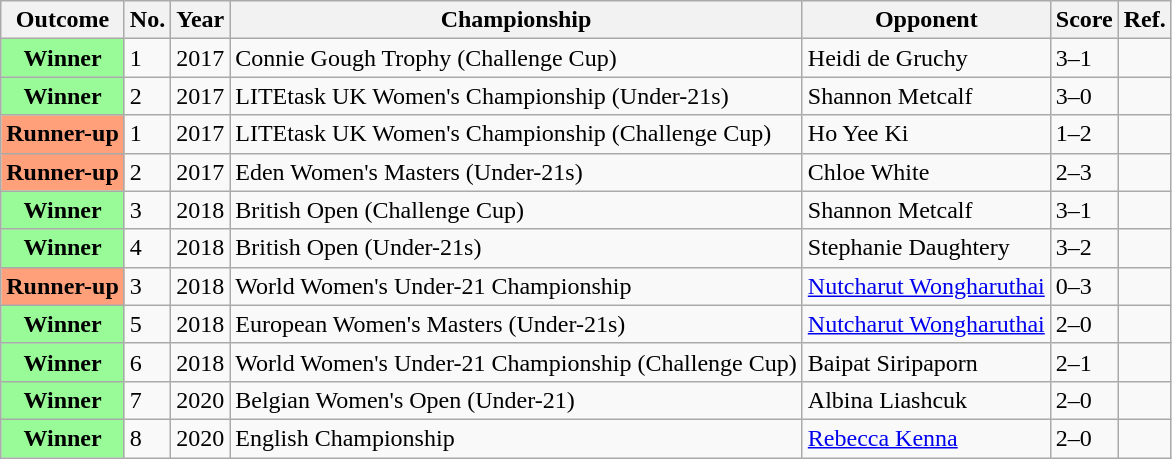<table class="wikitable">
<tr>
<th>Outcome</th>
<th>No.</th>
<th>Year</th>
<th>Championship</th>
<th>Opponent</th>
<th>Score</th>
<th>Ref.</th>
</tr>
<tr>
<th scope="row" style="background:#98FB98">Winner</th>
<td>1</td>
<td>2017</td>
<td>Connie Gough Trophy (Challenge Cup)</td>
<td>Heidi de Gruchy</td>
<td>3–1</td>
<td></td>
</tr>
<tr>
<th scope="row" style="background:#98FB98">Winner</th>
<td>2</td>
<td>2017</td>
<td>LITEtask UK Women's Championship (Under-21s)</td>
<td>Shannon Metcalf</td>
<td>3–0</td>
<td></td>
</tr>
<tr>
<th scope="row" style="background:#ffa07a;">Runner-up</th>
<td>1</td>
<td>2017</td>
<td>LITEtask UK Women's Championship (Challenge Cup)</td>
<td>Ho Yee Ki</td>
<td>1–2</td>
<td></td>
</tr>
<tr>
<th scope="row" style="background:#ffa07a;">Runner-up</th>
<td>2</td>
<td>2017</td>
<td>Eden Women's Masters (Under-21s)</td>
<td>Chloe White</td>
<td>2–3</td>
<td></td>
</tr>
<tr>
<th scope="row" style="background:#98FB98">Winner</th>
<td>3</td>
<td>2018</td>
<td>British Open (Challenge Cup) </td>
<td>Shannon Metcalf</td>
<td>3–1</td>
<td></td>
</tr>
<tr>
<th scope="row" style="background:#98FB98">Winner</th>
<td>4</td>
<td>2018</td>
<td>British Open (Under-21s)</td>
<td>Stephanie Daughtery</td>
<td>3–2</td>
<td></td>
</tr>
<tr>
<th scope="row" style="background:#ffa07a;">Runner-up</th>
<td>3</td>
<td>2018</td>
<td>World Women's Under-21 Championship</td>
<td><a href='#'>Nutcharut Wongharuthai</a></td>
<td>0–3</td>
<td></td>
</tr>
<tr>
<th scope="row" style="background:#98FB98">Winner</th>
<td>5</td>
<td>2018</td>
<td>European Women's Masters (Under-21s)</td>
<td><a href='#'>Nutcharut Wongharuthai</a></td>
<td>2–0</td>
<td></td>
</tr>
<tr>
<th scope="row" style="background:#98FB98">Winner</th>
<td>6</td>
<td>2018</td>
<td>World Women's Under-21 Championship (Challenge Cup)</td>
<td>Baipat Siripaporn</td>
<td>2–1</td>
<td></td>
</tr>
<tr>
<th scope="row" style="background:#98FB98">Winner</th>
<td>7</td>
<td>2020</td>
<td>Belgian Women's Open (Under-21)</td>
<td>Albina Liashcuk</td>
<td>2–0</td>
<td></td>
</tr>
<tr>
<th scope="row" style="background:#98FB98">Winner</th>
<td>8</td>
<td>2020</td>
<td>English Championship</td>
<td><a href='#'>Rebecca Kenna</a></td>
<td>2–0</td>
<td></td>
</tr>
</table>
